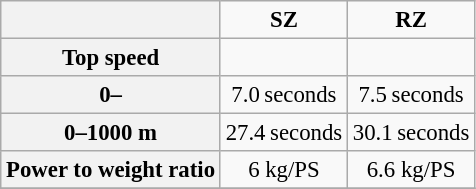<table class="wikitable" style="text-align:center; font-size:95%;">
<tr>
<th></th>
<td><strong>SZ</strong></td>
<td><strong>RZ</strong></td>
</tr>
<tr>
<th>Top speed</th>
<td></td>
<td></td>
</tr>
<tr>
<th>0–</th>
<td>7.0 seconds</td>
<td>7.5 seconds</td>
</tr>
<tr>
<th>0–1000 m</th>
<td>27.4 seconds</td>
<td>30.1 seconds</td>
</tr>
<tr>
<th>Power to weight ratio</th>
<td>6 kg/PS</td>
<td>6.6 kg/PS</td>
</tr>
<tr>
</tr>
</table>
